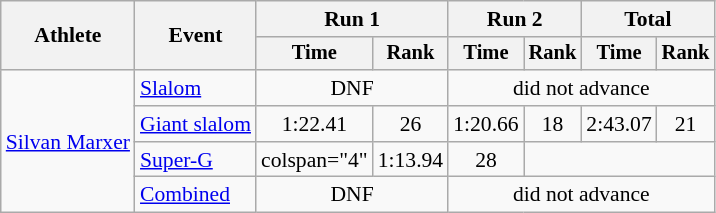<table class="wikitable" style="font-size:90%">
<tr>
<th rowspan=2>Athlete</th>
<th rowspan=2>Event</th>
<th colspan=2>Run 1</th>
<th colspan=2>Run 2</th>
<th colspan=2>Total</th>
</tr>
<tr style="font-size:95%">
<th>Time</th>
<th>Rank</th>
<th>Time</th>
<th>Rank</th>
<th>Time</th>
<th>Rank</th>
</tr>
<tr align=center>
<td align="left" rowspan="4"><a href='#'>Silvan Marxer</a></td>
<td align="left"><a href='#'>Slalom</a></td>
<td colspan=2>DNF</td>
<td colspan=4>did not advance</td>
</tr>
<tr align=center>
<td align="left"><a href='#'>Giant slalom</a></td>
<td>1:22.41</td>
<td>26</td>
<td>1:20.66</td>
<td>18</td>
<td>2:43.07</td>
<td>21</td>
</tr>
<tr align=center>
<td align="left"><a href='#'>Super-G</a></td>
<td>colspan="4" </td>
<td>1:13.94</td>
<td>28</td>
</tr>
<tr align=center>
<td align="left"><a href='#'>Combined</a></td>
<td colspan=2>DNF</td>
<td colspan=4>did not advance</td>
</tr>
</table>
